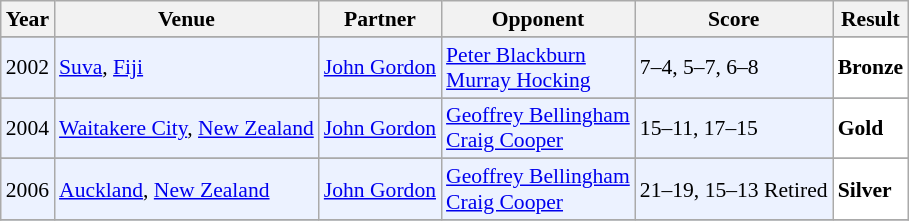<table class="sortable wikitable" style="font-size: 90%;">
<tr>
<th>Year</th>
<th>Venue</th>
<th>Partner</th>
<th>Opponent</th>
<th>Score</th>
<th>Result</th>
</tr>
<tr>
</tr>
<tr style="background:#ECF2FF">
<td align="center">2002</td>
<td align="left"><a href='#'>Suva</a>, <a href='#'>Fiji</a></td>
<td align="left"> <a href='#'>John Gordon</a></td>
<td align="left"> <a href='#'>Peter Blackburn</a> <br>  <a href='#'>Murray Hocking</a></td>
<td align="left">7–4, 5–7, 6–8</td>
<td style="text-align:left; background:white"> <strong>Bronze</strong></td>
</tr>
<tr>
</tr>
<tr style="background:#ECF2FF">
<td align="center">2004</td>
<td align="left"><a href='#'>Waitakere City</a>, <a href='#'>New Zealand</a></td>
<td align="left"> <a href='#'>John Gordon</a></td>
<td align="left"> <a href='#'>Geoffrey Bellingham</a> <br>  <a href='#'>Craig Cooper</a></td>
<td align="left">15–11, 17–15</td>
<td style="text-align:left; background:white"> <strong>Gold</strong></td>
</tr>
<tr>
</tr>
<tr style="background:#ECF2FF">
<td align="center">2006</td>
<td align="left"><a href='#'>Auckland</a>, <a href='#'>New Zealand</a></td>
<td align="left"> <a href='#'>John Gordon</a></td>
<td align="left"> <a href='#'>Geoffrey Bellingham</a> <br>  <a href='#'>Craig Cooper</a></td>
<td align="left">21–19, 15–13 Retired</td>
<td style="text-align:left; background:white"> <strong>Silver</strong></td>
</tr>
<tr>
</tr>
</table>
